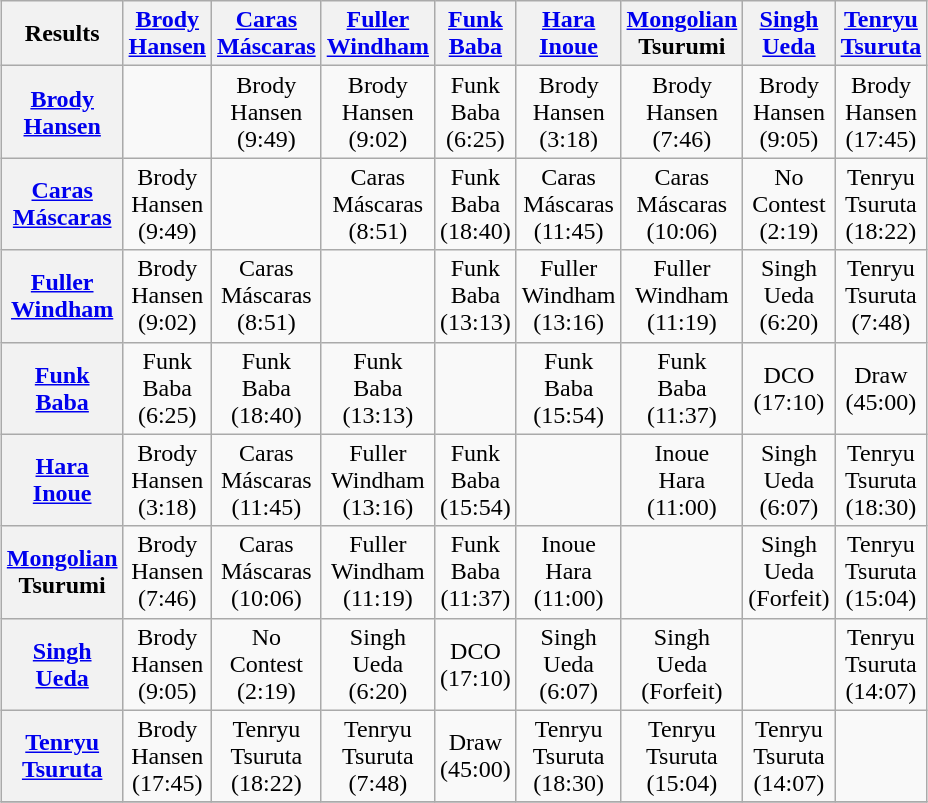<table class="wikitable" style="text-align:center; margin: 1em auto 1em auto">
<tr>
<th>Results</th>
<th><a href='#'>Brody</a><br><a href='#'>Hansen</a></th>
<th><a href='#'>Caras</a><br><a href='#'>Máscaras</a></th>
<th><a href='#'>Fuller</a><br><a href='#'>Windham</a></th>
<th><a href='#'>Funk</a><br><a href='#'>Baba</a></th>
<th><a href='#'>Hara</a><br><a href='#'>Inoue</a></th>
<th><a href='#'>Mongolian</a><br>Tsurumi</th>
<th><a href='#'>Singh</a><br><a href='#'>Ueda</a></th>
<th><a href='#'>Tenryu</a><br><a href='#'>Tsuruta</a></th>
</tr>
<tr>
<th><a href='#'>Brody</a><br><a href='#'>Hansen</a></th>
<td></td>
<td>Brody<br>Hansen<br>(9:49)</td>
<td>Brody<br>Hansen<br>(9:02)</td>
<td>Funk<br>Baba<br>(6:25)</td>
<td>Brody<br>Hansen<br>(3:18)</td>
<td>Brody<br>Hansen<br>(7:46)</td>
<td>Brody<br>Hansen<br>(9:05)</td>
<td>Brody<br>Hansen<br>(17:45)</td>
</tr>
<tr>
<th><a href='#'>Caras</a><br><a href='#'>Máscaras</a></th>
<td>Brody<br>Hansen<br>(9:49)</td>
<td></td>
<td>Caras<br>Máscaras<br>(8:51)</td>
<td>Funk<br>Baba<br>(18:40)</td>
<td>Caras<br>Máscaras<br>(11:45)</td>
<td>Caras<br>Máscaras<br>(10:06)</td>
<td>No<br>Contest<br>(2:19)</td>
<td>Tenryu<br>Tsuruta<br>(18:22)</td>
</tr>
<tr>
<th><a href='#'>Fuller</a><br><a href='#'>Windham</a></th>
<td>Brody<br>Hansen<br>(9:02)</td>
<td>Caras<br>Máscaras<br>(8:51)</td>
<td></td>
<td>Funk<br>Baba<br>(13:13)</td>
<td>Fuller<br>Windham<br>(13:16)</td>
<td>Fuller<br>Windham<br>(11:19)</td>
<td>Singh<br>Ueda<br>(6:20)</td>
<td>Tenryu<br>Tsuruta<br>(7:48)</td>
</tr>
<tr>
<th><a href='#'>Funk</a><br><a href='#'>Baba</a></th>
<td>Funk<br>Baba<br>(6:25)</td>
<td>Funk<br>Baba<br>(18:40)</td>
<td>Funk<br>Baba<br>(13:13)</td>
<td></td>
<td>Funk<br>Baba<br>(15:54)</td>
<td>Funk<br>Baba<br>(11:37)</td>
<td>DCO<br>(17:10)</td>
<td>Draw<br>(45:00)</td>
</tr>
<tr>
<th><a href='#'>Hara</a><br><a href='#'>Inoue</a></th>
<td>Brody<br>Hansen<br>(3:18)</td>
<td>Caras<br>Máscaras<br>(11:45)</td>
<td>Fuller<br>Windham<br>(13:16)</td>
<td>Funk<br>Baba<br>(15:54)</td>
<td></td>
<td>Inoue<br>Hara<br>(11:00)</td>
<td>Singh<br>Ueda<br>(6:07)</td>
<td>Tenryu<br>Tsuruta<br>(18:30)</td>
</tr>
<tr>
<th><a href='#'>Mongolian</a><br>Tsurumi</th>
<td>Brody<br>Hansen<br>(7:46)</td>
<td>Caras<br>Máscaras<br>(10:06)</td>
<td>Fuller<br>Windham<br>(11:19)</td>
<td>Funk<br>Baba<br>(11:37)</td>
<td>Inoue<br>Hara<br>(11:00)</td>
<td></td>
<td>Singh<br>Ueda<br>(Forfeit)</td>
<td>Tenryu<br>Tsuruta<br>(15:04)</td>
</tr>
<tr>
<th><a href='#'>Singh</a><br><a href='#'>Ueda</a></th>
<td>Brody<br>Hansen<br>(9:05)</td>
<td>No<br>Contest<br>(2:19)</td>
<td>Singh<br>Ueda<br>(6:20)</td>
<td>DCO<br>(17:10)</td>
<td>Singh<br>Ueda<br>(6:07)</td>
<td>Singh<br>Ueda<br>(Forfeit)</td>
<td></td>
<td>Tenryu<br>Tsuruta<br>(14:07)</td>
</tr>
<tr>
<th><a href='#'>Tenryu</a><br><a href='#'>Tsuruta</a></th>
<td>Brody<br>Hansen<br>(17:45)</td>
<td>Tenryu<br>Tsuruta<br>(18:22)</td>
<td>Tenryu<br>Tsuruta<br>(7:48)</td>
<td>Draw<br>(45:00)</td>
<td>Tenryu<br>Tsuruta<br>(18:30)</td>
<td>Tenryu<br>Tsuruta<br>(15:04)</td>
<td>Tenryu<br>Tsuruta<br>(14:07)</td>
<td></td>
</tr>
<tr>
</tr>
</table>
